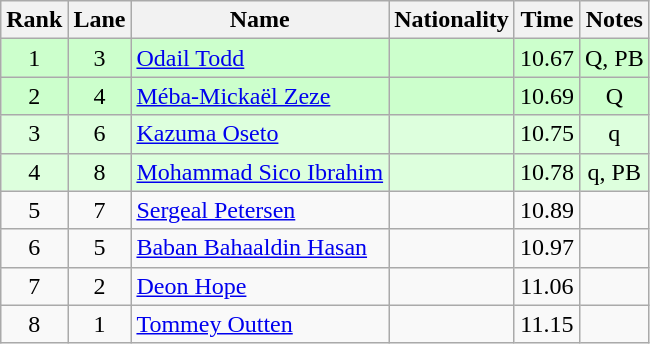<table class="wikitable sortable" style="text-align:center">
<tr>
<th>Rank</th>
<th>Lane</th>
<th>Name</th>
<th>Nationality</th>
<th>Time</th>
<th>Notes</th>
</tr>
<tr bgcolor=ccffcc>
<td align=center>1</td>
<td align=center>3</td>
<td align=left><a href='#'>Odail Todd</a></td>
<td align=left></td>
<td>10.67</td>
<td>Q, PB</td>
</tr>
<tr bgcolor=ccffcc>
<td align=center>2</td>
<td align=center>4</td>
<td align=left><a href='#'>Méba-Mickaël Zeze</a></td>
<td align=left></td>
<td>10.69</td>
<td>Q</td>
</tr>
<tr bgcolor=ddffdd>
<td align=center>3</td>
<td align=center>6</td>
<td align=left><a href='#'>Kazuma Oseto</a></td>
<td align=left></td>
<td>10.75</td>
<td>q</td>
</tr>
<tr bgcolor=ddffdd>
<td align=center>4</td>
<td align=center>8</td>
<td align=left><a href='#'>Mohammad Sico Ibrahim</a></td>
<td align=left></td>
<td>10.78</td>
<td>q, PB</td>
</tr>
<tr>
<td align=center>5</td>
<td align=center>7</td>
<td align=left><a href='#'>Sergeal Petersen</a></td>
<td align=left></td>
<td>10.89</td>
<td></td>
</tr>
<tr>
<td align=center>6</td>
<td align=center>5</td>
<td align=left><a href='#'>Baban Bahaaldin Hasan</a></td>
<td align=left></td>
<td>10.97</td>
<td></td>
</tr>
<tr>
<td align=center>7</td>
<td align=center>2</td>
<td align=left><a href='#'>Deon Hope</a></td>
<td align=left></td>
<td>11.06</td>
<td></td>
</tr>
<tr>
<td align=center>8</td>
<td align=center>1</td>
<td align=left><a href='#'>Tommey Outten</a></td>
<td align=left></td>
<td>11.15</td>
<td></td>
</tr>
</table>
